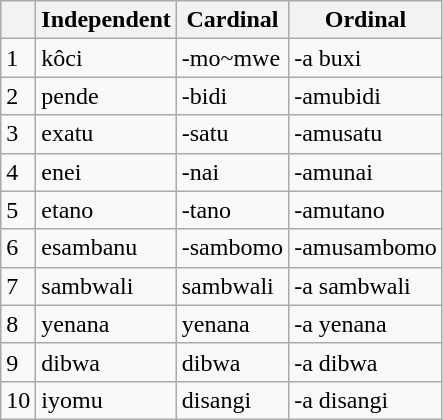<table class="wikitable">
<tr>
<th></th>
<th>Independent</th>
<th>Cardinal</th>
<th>Ordinal</th>
</tr>
<tr>
<td>1</td>
<td>kôci</td>
<td>-mo~mwe</td>
<td>-a buxi</td>
</tr>
<tr>
<td>2</td>
<td>pende</td>
<td>-bidi</td>
<td>-amubidi</td>
</tr>
<tr>
<td>3</td>
<td>exatu</td>
<td>-satu</td>
<td>-amusatu</td>
</tr>
<tr>
<td>4</td>
<td>enei</td>
<td>-nai</td>
<td>-amunai</td>
</tr>
<tr>
<td>5</td>
<td>etano</td>
<td>-tano</td>
<td>-amutano</td>
</tr>
<tr>
<td>6</td>
<td>esambanu</td>
<td>-sambomo</td>
<td>-amusambomo</td>
</tr>
<tr>
<td>7</td>
<td>sambwali</td>
<td>sambwali</td>
<td>-a sambwali</td>
</tr>
<tr>
<td>8</td>
<td>yenana</td>
<td>yenana</td>
<td>-a yenana</td>
</tr>
<tr>
<td>9</td>
<td>dibwa</td>
<td>dibwa</td>
<td>-a dibwa</td>
</tr>
<tr>
<td>10</td>
<td>iyomu</td>
<td>disangi</td>
<td>-a disangi</td>
</tr>
</table>
